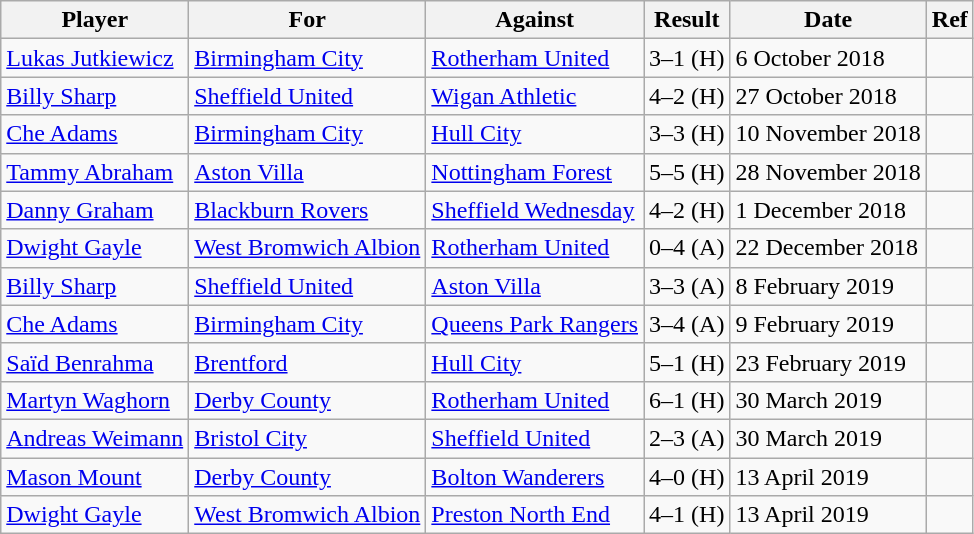<table class="wikitable">
<tr>
<th>Player</th>
<th>For</th>
<th>Against</th>
<th>Result</th>
<th>Date</th>
<th>Ref</th>
</tr>
<tr>
<td> <a href='#'>Lukas Jutkiewicz</a></td>
<td><a href='#'>Birmingham City</a></td>
<td><a href='#'>Rotherham United</a></td>
<td>3–1 (H)</td>
<td>6 October 2018</td>
<td></td>
</tr>
<tr>
<td> <a href='#'>Billy Sharp</a></td>
<td><a href='#'>Sheffield United</a></td>
<td><a href='#'>Wigan Athletic</a></td>
<td>4–2 (H)</td>
<td>27 October 2018</td>
<td></td>
</tr>
<tr>
<td> <a href='#'>Che Adams</a></td>
<td><a href='#'>Birmingham City</a></td>
<td><a href='#'>Hull City</a></td>
<td>3–3 (H)</td>
<td>10 November 2018</td>
<td></td>
</tr>
<tr>
<td> <a href='#'>Tammy Abraham</a></td>
<td><a href='#'>Aston Villa</a></td>
<td><a href='#'>Nottingham Forest</a></td>
<td>5–5 (H)</td>
<td>28 November 2018</td>
<td></td>
</tr>
<tr>
<td> <a href='#'>Danny Graham</a></td>
<td><a href='#'>Blackburn Rovers</a></td>
<td><a href='#'>Sheffield Wednesday</a></td>
<td>4–2 (H)</td>
<td>1 December 2018</td>
<td></td>
</tr>
<tr>
<td> <a href='#'>Dwight Gayle</a></td>
<td><a href='#'>West Bromwich Albion</a></td>
<td><a href='#'>Rotherham United</a></td>
<td>0–4 (A)</td>
<td>22 December 2018</td>
<td></td>
</tr>
<tr>
<td> <a href='#'>Billy Sharp</a></td>
<td><a href='#'>Sheffield United</a></td>
<td><a href='#'>Aston Villa</a></td>
<td>3–3 (A)</td>
<td>8 February 2019</td>
<td></td>
</tr>
<tr>
<td> <a href='#'>Che Adams</a></td>
<td><a href='#'>Birmingham City</a></td>
<td><a href='#'>Queens Park Rangers</a></td>
<td>3–4 (A)</td>
<td>9 February 2019</td>
<td></td>
</tr>
<tr>
<td> <a href='#'>Saïd Benrahma</a></td>
<td><a href='#'>Brentford</a></td>
<td><a href='#'>Hull City</a></td>
<td>5–1 (H)</td>
<td>23 February 2019</td>
<td></td>
</tr>
<tr>
<td> <a href='#'>Martyn Waghorn</a></td>
<td><a href='#'>Derby County</a></td>
<td><a href='#'>Rotherham United</a></td>
<td>6–1 (H)</td>
<td>30 March 2019</td>
<td></td>
</tr>
<tr>
<td> <a href='#'>Andreas Weimann</a></td>
<td><a href='#'>Bristol City</a></td>
<td><a href='#'>Sheffield United</a></td>
<td>2–3 (A)</td>
<td>30 March 2019</td>
<td></td>
</tr>
<tr>
<td> <a href='#'>Mason Mount</a></td>
<td><a href='#'>Derby County</a></td>
<td><a href='#'>Bolton Wanderers</a></td>
<td>4–0 (H)</td>
<td>13 April 2019</td>
<td></td>
</tr>
<tr>
<td> <a href='#'>Dwight Gayle</a></td>
<td><a href='#'>West Bromwich Albion</a></td>
<td><a href='#'>Preston North End</a></td>
<td>4–1 (H)</td>
<td>13 April 2019</td>
<td></td>
</tr>
</table>
